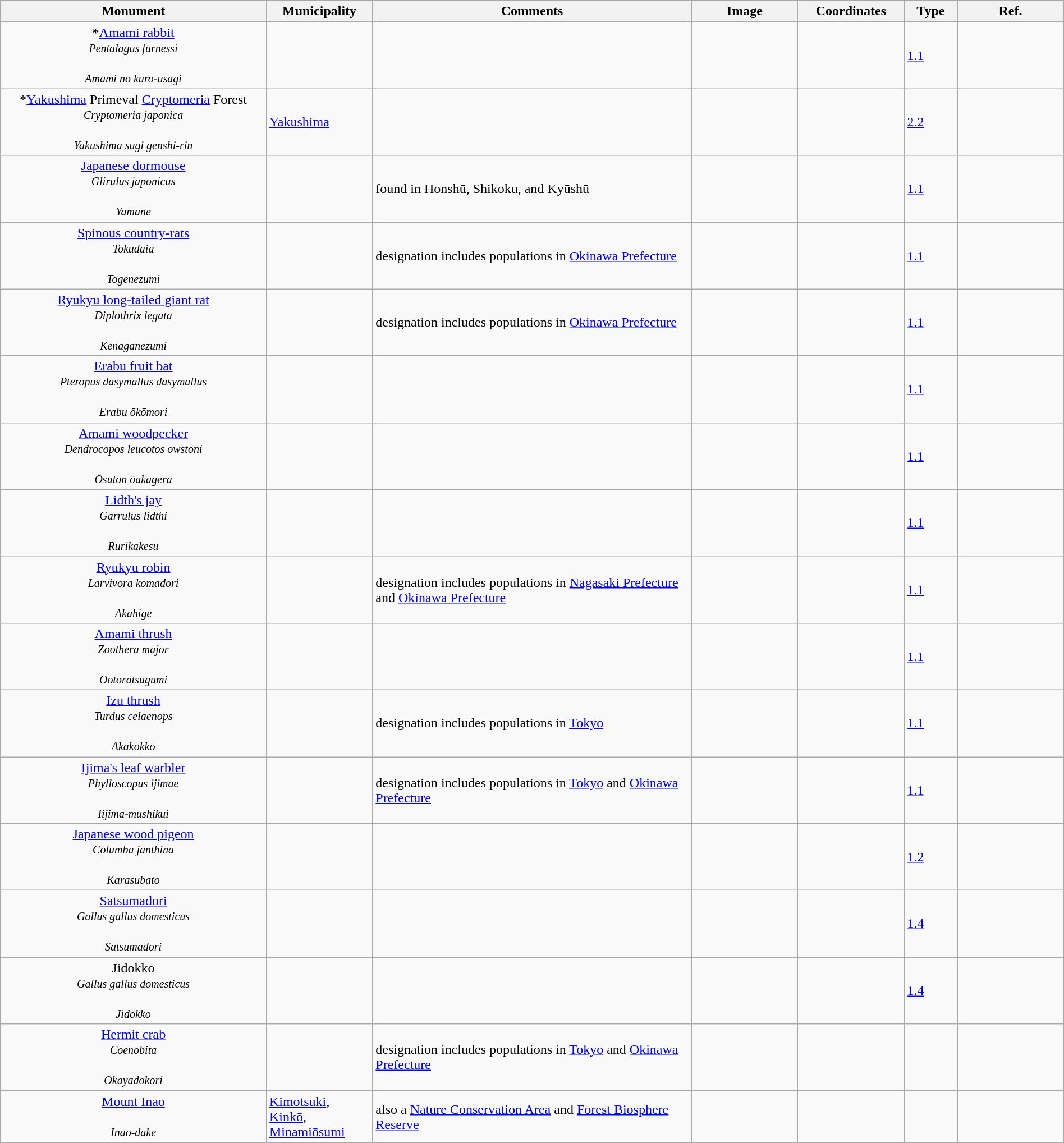<table class="wikitable sortable"  style="width:100%;">
<tr>
<th width="25%" align="left">Monument</th>
<th width="10%" align="left">Municipality</th>
<th width="30%" align="left" class="unsortable">Comments</th>
<th width="10%" align="left" class="unsortable">Image</th>
<th width="10%" align="left" class="unsortable">Coordinates</th>
<th width="5%" align="left">Type</th>
<th width="10%" align="left" class="unsortable">Ref.</th>
</tr>
<tr>
<td align="center">*<a href='#'>Amami rabbit</a><br><small><em>Pentalagus furnessi</em></small><br><br><small><em>Amami no kuro-usagi</em></small></td>
<td></td>
<td></td>
<td></td>
<td></td>
<td><a href='#'>1.1</a></td>
<td></td>
</tr>
<tr>
<td align="center">*<a href='#'>Yakushima</a> Primeval <a href='#'>Cryptomeria</a> Forest<br><small><em>Cryptomeria japonica</em></small><br><br><small><em>Yakushima sugi genshi-rin</em></small></td>
<td><a href='#'>Yakushima</a></td>
<td></td>
<td></td>
<td></td>
<td><a href='#'>2.2</a></td>
<td></td>
</tr>
<tr>
<td align="center"><a href='#'>Japanese dormouse</a><br><small><em>Glirulus japonicus</em></small><br><br><small><em>Yamane</em></small></td>
<td></td>
<td>found in Honshū, Shikoku, and Kyūshū</td>
<td></td>
<td></td>
<td><a href='#'>1.1</a></td>
<td></td>
</tr>
<tr>
<td align="center"><a href='#'>Spinous country-rats</a><br><small><em>Tokudaia</em></small><br><br><small><em>Togenezumi</em></small></td>
<td></td>
<td>designation includes populations in <a href='#'>Okinawa Prefecture</a></td>
<td></td>
<td></td>
<td><a href='#'>1.1</a></td>
<td></td>
</tr>
<tr>
<td align="center"><a href='#'>Ryukyu long-tailed giant rat</a><br><small><em>Diplothrix legata</em></small><br><br><small><em>Kenaganezumi</em></small></td>
<td></td>
<td>designation includes populations in <a href='#'>Okinawa Prefecture</a></td>
<td></td>
<td></td>
<td><a href='#'>1.1</a></td>
<td></td>
</tr>
<tr>
<td align="center"><a href='#'>Erabu fruit bat</a><br><small><em>Pteropus dasymallus dasymallus</em></small><br><br><small><em>Erabu ōkōmori</em></small></td>
<td></td>
<td></td>
<td></td>
<td></td>
<td><a href='#'>1.1</a></td>
<td></td>
</tr>
<tr>
<td align="center"><a href='#'>Amami woodpecker</a><br><small><em>Dendrocopos leucotos owstoni</em></small><br><br><small><em>Ōsuton ōakagera</em></small></td>
<td></td>
<td></td>
<td></td>
<td></td>
<td><a href='#'>1.1</a></td>
<td></td>
</tr>
<tr>
<td align="center"><a href='#'>Lidth's jay</a><br><small><em>Garrulus lidthi</em></small><br><br><small><em>Rurikakesu</em></small></td>
<td></td>
<td></td>
<td></td>
<td></td>
<td><a href='#'>1.1</a></td>
<td></td>
</tr>
<tr>
<td align="center"><a href='#'>Ryukyu robin</a><br><small><em>Larvivora komadori</em></small><br><br><small><em>Akahige</em></small></td>
<td></td>
<td>designation includes populations in <a href='#'>Nagasaki Prefecture</a> and <a href='#'>Okinawa Prefecture</a></td>
<td></td>
<td></td>
<td><a href='#'>1.1</a></td>
<td></td>
</tr>
<tr>
<td align="center"><a href='#'>Amami thrush</a><br><small><em>Zoothera major</em></small><br><br><small><em>Ootoratsugumi</em></small></td>
<td></td>
<td></td>
<td></td>
<td></td>
<td><a href='#'>1.1</a></td>
<td></td>
</tr>
<tr>
<td align="center"><a href='#'>Izu thrush</a><br><small><em>Turdus celaenops</em></small><br><br><small><em>Akakokko</em></small></td>
<td></td>
<td>designation includes populations in <a href='#'>Tokyo</a></td>
<td></td>
<td></td>
<td><a href='#'>1.1</a></td>
<td></td>
</tr>
<tr>
<td align="center"><a href='#'>Ijima's leaf warbler</a><br><small><em>Phylloscopus ijimae</em></small><br><br><small><em>Iijima-mushikui</em></small></td>
<td></td>
<td>designation includes populations in <a href='#'>Tokyo</a> and <a href='#'>Okinawa Prefecture</a></td>
<td></td>
<td></td>
<td><a href='#'>1.1</a></td>
<td></td>
</tr>
<tr>
<td align="center"><a href='#'>Japanese wood pigeon</a><br><small><em>Columba janthina</em></small><br><br><small><em>Karasubato</em></small></td>
<td></td>
<td></td>
<td></td>
<td></td>
<td><a href='#'>1.2</a></td>
<td></td>
</tr>
<tr>
<td align="center"><a href='#'>Satsumadori</a><br><small><em>Gallus gallus domesticus</em></small><br><br><small><em>Satsumadori</em></small></td>
<td></td>
<td></td>
<td></td>
<td></td>
<td><a href='#'>1.4</a></td>
<td></td>
</tr>
<tr>
<td align="center">Jidokko<br><small><em>Gallus gallus domesticus</em></small><br><br><small><em>Jidokko</em></small></td>
<td></td>
<td></td>
<td></td>
<td></td>
<td><a href='#'>1.4</a></td>
<td></td>
</tr>
<tr>
<td align="center"><a href='#'>Hermit crab</a><br><small><em>Coenobita</em></small><br><br><small><em>Okayadokori</em></small></td>
<td></td>
<td>designation includes populations in <a href='#'>Tokyo</a> and <a href='#'>Okinawa Prefecture</a></td>
<td></td>
<td></td>
<td></td>
<td></td>
</tr>
<tr>
<td align="center"><a href='#'>Mount Inao</a><br><br><small><em>Inao-dake</em></small></td>
<td><a href='#'>Kimotsuki</a>, <a href='#'>Kinkō</a>, <a href='#'>Minamiōsumi</a></td>
<td>also a <a href='#'>Nature Conservation Area</a> and <a href='#'>Forest Biosphere Reserve</a></td>
<td></td>
<td></td>
<td></td>
<td></td>
</tr>
<tr>
</tr>
</table>
